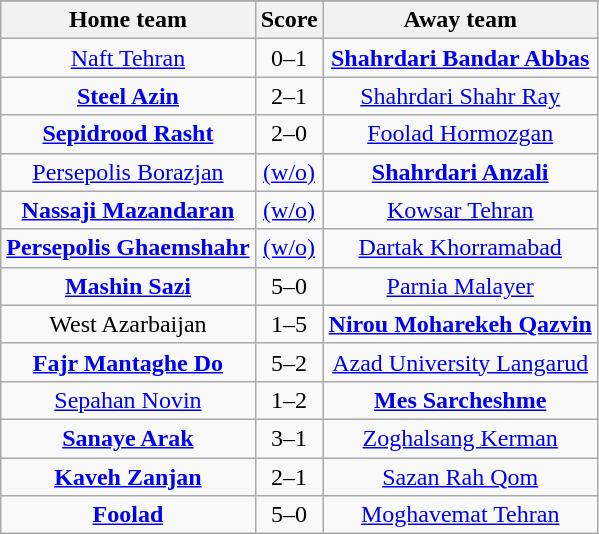<table class="wikitable" style="text-align: center">
<tr>
</tr>
<tr>
<th>Home team</th>
<th>Score</th>
<th>Away team</th>
</tr>
<tr>
<td><a href='#'>Naft Tehran</a></td>
<td>0–1</td>
<td><strong><a href='#'>Shahrdari Bandar Abbas</a></strong></td>
</tr>
<tr>
<td><strong><a href='#'>Steel Azin</a></strong></td>
<td>2–1</td>
<td><a href='#'>Shahrdari Shahr Ray</a></td>
</tr>
<tr>
<td><strong><a href='#'>Sepidrood Rasht</a></strong></td>
<td>2–0</td>
<td><a href='#'>Foolad Hormozgan</a></td>
</tr>
<tr>
<td><a href='#'>Persepolis Borazjan</a></td>
<td><a href='#'>(w/o)</a></td>
<td><strong><a href='#'>Shahrdari Anzali</a></strong></td>
</tr>
<tr>
<td><strong><a href='#'>Nassaji Mazandaran</a></strong></td>
<td><a href='#'>(w/o)</a></td>
<td><a href='#'>Kowsar Tehran</a></td>
</tr>
<tr>
<td><strong><a href='#'>Persepolis Ghaemshahr</a></strong></td>
<td><a href='#'>(w/o)</a></td>
<td><a href='#'>Dartak Khorramabad</a></td>
</tr>
<tr>
<td><strong><a href='#'>Mashin Sazi</a></strong></td>
<td>5–0</td>
<td><a href='#'>Parnia Malayer</a></td>
</tr>
<tr>
<td>West Azarbaijan</td>
<td>1–5</td>
<td><strong><a href='#'>Nirou Moharekeh Qazvin</a></strong></td>
</tr>
<tr>
<td><strong><a href='#'>Fajr Mantaghe Do</a></strong></td>
<td>5–2</td>
<td><a href='#'>Azad University Langarud</a></td>
</tr>
<tr>
<td><a href='#'>Sepahan Novin</a></td>
<td>1–2</td>
<td><strong><a href='#'>Mes Sarcheshme</a></strong></td>
</tr>
<tr>
<td><strong><a href='#'>Sanaye Arak</a></strong></td>
<td>3–1</td>
<td><a href='#'>Zoghalsang Kerman</a></td>
</tr>
<tr>
<td><strong><a href='#'>Kaveh Zanjan</a></strong></td>
<td>2–1</td>
<td><a href='#'>Sazan Rah Qom</a></td>
</tr>
<tr>
<td><strong><a href='#'>Foolad</a></strong></td>
<td>5–0</td>
<td><a href='#'>Moghavemat Tehran</a></td>
</tr>
</table>
